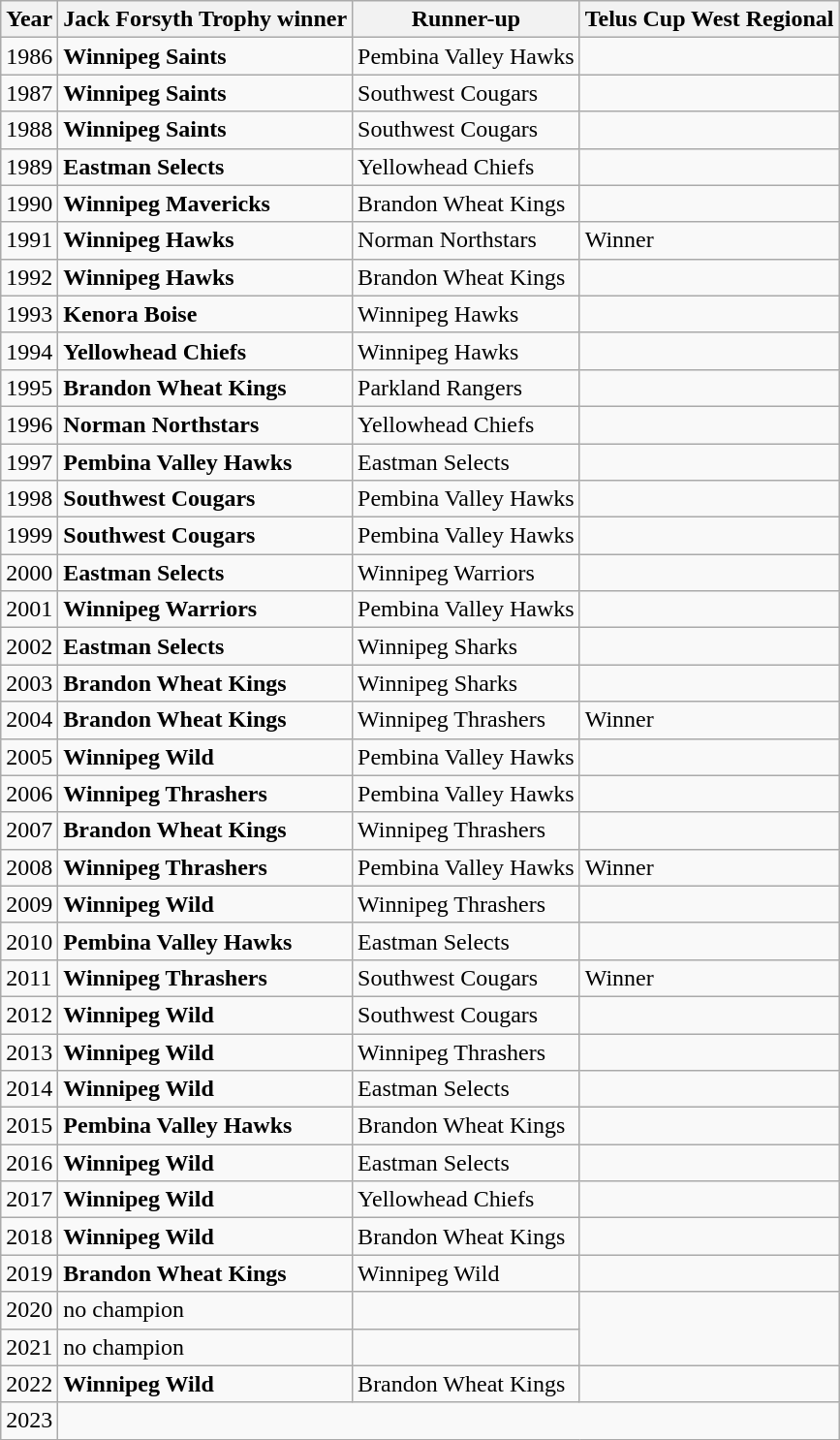<table class="wikitable">
<tr>
<th>Year</th>
<th><strong>Jack Forsyth Trophy winner</strong></th>
<th>Runner-up</th>
<th>Telus Cup West Regional</th>
</tr>
<tr>
<td>1986</td>
<td><strong>Winnipeg Saints</strong></td>
<td>Pembina Valley Hawks</td>
<td></td>
</tr>
<tr>
<td>1987</td>
<td><strong>Winnipeg Saints</strong></td>
<td>Southwest Cougars</td>
<td></td>
</tr>
<tr>
<td>1988</td>
<td><strong>Winnipeg Saints</strong></td>
<td>Southwest Cougars</td>
<td></td>
</tr>
<tr>
<td>1989</td>
<td><strong>Eastman Selects</strong></td>
<td>Yellowhead Chiefs</td>
<td></td>
</tr>
<tr>
<td>1990</td>
<td><strong>Winnipeg Mavericks</strong></td>
<td>Brandon Wheat Kings</td>
<td></td>
</tr>
<tr>
<td>1991</td>
<td><strong>Winnipeg Hawks</strong></td>
<td>Norman Northstars</td>
<td>Winner</td>
</tr>
<tr>
<td>1992</td>
<td><strong>Winnipeg Hawks</strong></td>
<td>Brandon Wheat Kings</td>
<td></td>
</tr>
<tr>
<td>1993</td>
<td><strong>Kenora Boise</strong></td>
<td>Winnipeg Hawks</td>
<td></td>
</tr>
<tr>
<td>1994</td>
<td><strong>Yellowhead Chiefs</strong></td>
<td>Winnipeg Hawks</td>
<td></td>
</tr>
<tr>
<td>1995</td>
<td><strong>Brandon Wheat Kings</strong></td>
<td>Parkland Rangers</td>
<td></td>
</tr>
<tr>
<td>1996</td>
<td><strong>Norman Northstars</strong></td>
<td>Yellowhead Chiefs</td>
<td></td>
</tr>
<tr>
<td>1997</td>
<td><strong>Pembina Valley Hawks</strong></td>
<td>Eastman Selects</td>
<td></td>
</tr>
<tr>
<td>1998</td>
<td><strong>Southwest Cougars</strong></td>
<td>Pembina Valley Hawks</td>
<td></td>
</tr>
<tr>
<td>1999</td>
<td><strong>Southwest Cougars</strong></td>
<td>Pembina Valley Hawks</td>
<td></td>
</tr>
<tr>
<td>2000</td>
<td><strong>Eastman Selects</strong></td>
<td>Winnipeg Warriors</td>
<td></td>
</tr>
<tr>
<td>2001</td>
<td><strong>Winnipeg Warriors</strong></td>
<td>Pembina Valley Hawks</td>
<td></td>
</tr>
<tr>
<td>2002</td>
<td><strong>Eastman Selects</strong></td>
<td>Winnipeg Sharks</td>
<td></td>
</tr>
<tr>
<td>2003</td>
<td><strong>Brandon Wheat Kings</strong></td>
<td>Winnipeg Sharks</td>
<td></td>
</tr>
<tr>
<td>2004</td>
<td><strong>Brandon Wheat Kings</strong></td>
<td>Winnipeg Thrashers</td>
<td>Winner</td>
</tr>
<tr>
<td>2005</td>
<td><strong>Winnipeg Wild</strong></td>
<td>Pembina Valley Hawks</td>
<td></td>
</tr>
<tr>
<td>2006</td>
<td><strong>Winnipeg Thrashers</strong></td>
<td>Pembina Valley Hawks</td>
<td></td>
</tr>
<tr>
<td>2007</td>
<td><strong>Brandon Wheat Kings</strong></td>
<td>Winnipeg Thrashers</td>
<td></td>
</tr>
<tr>
<td>2008</td>
<td><strong>Winnipeg Thrashers</strong></td>
<td>Pembina Valley Hawks</td>
<td>Winner</td>
</tr>
<tr>
<td>2009</td>
<td><strong>Winnipeg Wild</strong></td>
<td>Winnipeg Thrashers</td>
<td></td>
</tr>
<tr>
<td>2010</td>
<td><strong>Pembina Valley Hawks</strong></td>
<td>Eastman Selects</td>
<td></td>
</tr>
<tr>
<td>2011</td>
<td><strong>Winnipeg Thrashers</strong></td>
<td>Southwest Cougars</td>
<td>Winner</td>
</tr>
<tr>
<td>2012</td>
<td><strong>Winnipeg Wild</strong></td>
<td>Southwest Cougars</td>
<td></td>
</tr>
<tr>
<td>2013</td>
<td><strong>Winnipeg Wild</strong></td>
<td>Winnipeg Thrashers</td>
<td></td>
</tr>
<tr>
<td>2014</td>
<td><strong>Winnipeg Wild</strong></td>
<td>Eastman Selects</td>
<td></td>
</tr>
<tr>
<td>2015</td>
<td><strong>Pembina Valley Hawks</strong></td>
<td>Brandon Wheat Kings</td>
<td></td>
</tr>
<tr>
<td>2016</td>
<td><strong>Winnipeg Wild</strong></td>
<td>Eastman Selects</td>
<td></td>
</tr>
<tr>
<td>2017</td>
<td><strong>Winnipeg Wild</strong></td>
<td>Yellowhead Chiefs</td>
<td></td>
</tr>
<tr>
<td>2018</td>
<td><strong>Winnipeg Wild</strong></td>
<td>Brandon Wheat Kings</td>
<td></td>
</tr>
<tr>
<td>2019</td>
<td><strong>Brandon Wheat Kings</strong></td>
<td>Winnipeg Wild</td>
<td></td>
</tr>
<tr>
<td>2020</td>
<td>no champion</td>
<td></td>
</tr>
<tr>
<td>2021</td>
<td>no champion</td>
<td></td>
</tr>
<tr>
<td>2022</td>
<td><strong>Winnipeg Wild</strong></td>
<td>Brandon Wheat Kings</td>
<td></td>
</tr>
<tr>
<td>2023</td>
</tr>
</table>
